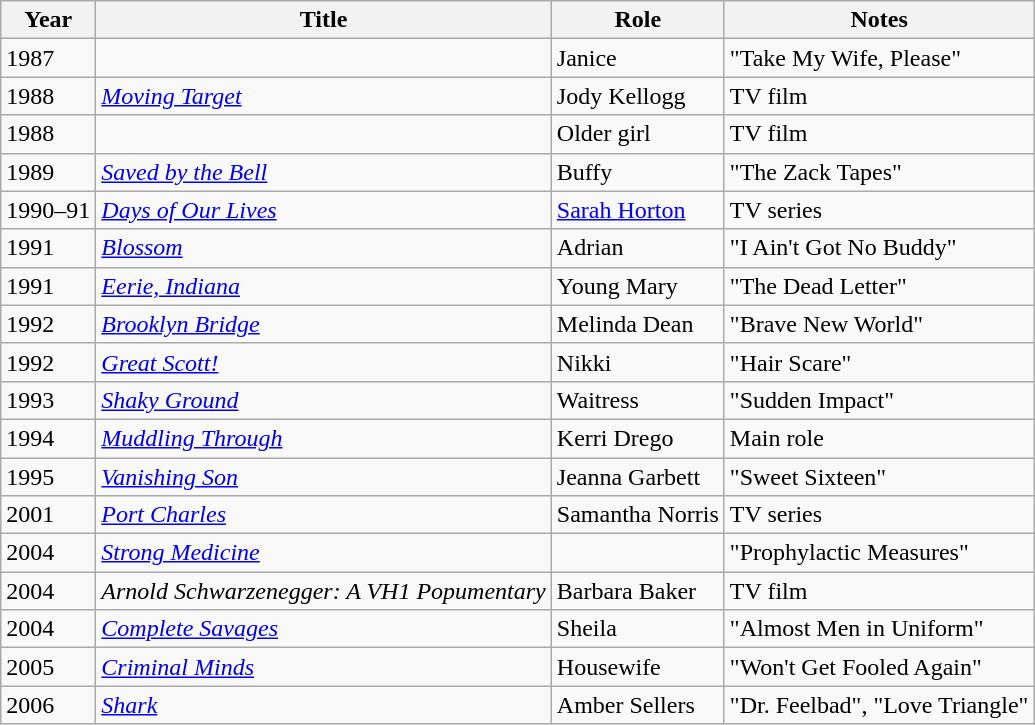<table class="wikitable sortable">
<tr>
<th>Year</th>
<th>Title</th>
<th>Role</th>
<th class="unsortable">Notes</th>
</tr>
<tr>
<td>1987</td>
<td><em></em></td>
<td>Janice</td>
<td>"Take My Wife, Please"</td>
</tr>
<tr>
<td>1988</td>
<td><em><a href='#'>Moving Target</a></em></td>
<td>Jody Kellogg</td>
<td>TV film</td>
</tr>
<tr>
<td>1988</td>
<td><em></em></td>
<td>Older girl</td>
<td>TV film</td>
</tr>
<tr>
<td>1989</td>
<td><em><a href='#'>Saved by the Bell</a></em></td>
<td>Buffy</td>
<td>"The Zack Tapes"</td>
</tr>
<tr>
<td>1990–91</td>
<td><em><a href='#'>Days of Our Lives</a></em></td>
<td><a href='#'>Sarah Horton</a></td>
<td>TV series</td>
</tr>
<tr>
<td>1991</td>
<td><em><a href='#'>Blossom</a></em></td>
<td>Adrian</td>
<td>"I Ain't Got No Buddy"</td>
</tr>
<tr>
<td>1991</td>
<td><em><a href='#'>Eerie, Indiana</a></em></td>
<td>Young Mary</td>
<td>"The Dead Letter"</td>
</tr>
<tr>
<td>1992</td>
<td><em><a href='#'>Brooklyn Bridge</a></em></td>
<td>Melinda Dean</td>
<td>"Brave New World"</td>
</tr>
<tr>
<td>1992</td>
<td><em><a href='#'>Great Scott!</a></em></td>
<td>Nikki</td>
<td>"Hair Scare"</td>
</tr>
<tr>
<td>1993</td>
<td><em><a href='#'>Shaky Ground</a></em></td>
<td>Waitress</td>
<td>"Sudden Impact"</td>
</tr>
<tr>
<td>1994</td>
<td><em><a href='#'>Muddling Through</a></em></td>
<td>Kerri Drego</td>
<td>Main role</td>
</tr>
<tr>
<td>1995</td>
<td><em><a href='#'>Vanishing Son</a></em></td>
<td>Jeanna Garbett</td>
<td>"Sweet Sixteen"</td>
</tr>
<tr>
<td>2001</td>
<td><em><a href='#'>Port Charles</a></em></td>
<td>Samantha Norris</td>
<td>TV series</td>
</tr>
<tr>
<td>2004</td>
<td><em><a href='#'>Strong Medicine</a></em></td>
<td></td>
<td>"Prophylactic Measures"</td>
</tr>
<tr>
<td>2004</td>
<td><em>Arnold Schwarzenegger: A VH1 Popumentary</em></td>
<td>Barbara Baker</td>
<td>TV film</td>
</tr>
<tr>
<td>2004</td>
<td><em><a href='#'>Complete Savages</a></em></td>
<td>Sheila</td>
<td>"Almost Men in Uniform"</td>
</tr>
<tr>
<td>2005</td>
<td><em><a href='#'>Criminal Minds</a></em></td>
<td>Housewife</td>
<td>"Won't Get Fooled Again"</td>
</tr>
<tr>
<td>2006</td>
<td><em><a href='#'>Shark</a></em></td>
<td>Amber Sellers</td>
<td>"Dr. Feelbad", "Love Triangle"</td>
</tr>
</table>
